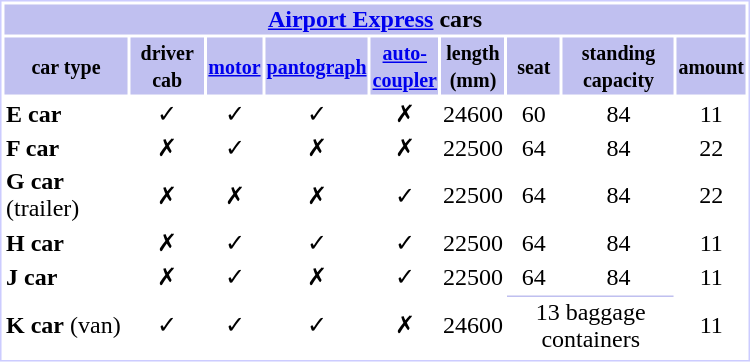<table width=500px style="border:1px solid #ccf; text-align:center">
<tr>
<th bgcolor="#c0c0f0" colspan=9><a href='#'>Airport Express</a> cars</th>
</tr>
<tr>
<th bgcolor="#c0c0f0"><small>car type</small></th>
<th bgcolor="#c0c0f0"><small>driver cab</small></th>
<th bgcolor="#c0c0f0"><small><a href='#'>motor</a></small></th>
<th bgcolor="#c0c0f0"><small><a href='#'>pantograph</a></small></th>
<th bgcolor="#c0c0f0"><small><a href='#'>auto-<br>coupler</a></small></th>
<th bgcolor="#c0c0f0"><small>length<br>(mm)</small></th>
<th bgcolor="#c0c0f0"><small>seat</small></th>
<th bgcolor="#c0c0f0"><small>standing<br>capacity</small></th>
<th bgcolor="#c0c0f0"><small>amount</small></th>
</tr>
<tr>
<td style=text-align:left><strong>E car</strong></td>
<td>✓</td>
<td>✓</td>
<td>✓</td>
<td><span>✗</span></td>
<td>24600</td>
<td>60</td>
<td>84</td>
<td>11</td>
</tr>
<tr>
<td style=text-align:left><strong>F car</strong></td>
<td><span>✗</span></td>
<td>✓</td>
<td><span>✗</span></td>
<td><span>✗</span></td>
<td>22500</td>
<td>64</td>
<td>84</td>
<td>22</td>
</tr>
<tr>
<td style=text-align:left width=80><strong>G car</strong> (trailer)</td>
<td><span>✗</span></td>
<td><span>✗</span></td>
<td><span>✗</span></td>
<td>✓</td>
<td>22500</td>
<td>64</td>
<td>84</td>
<td>22</td>
</tr>
<tr>
<td style=text-align:left><strong>H car</strong></td>
<td><span>✗</span></td>
<td>✓</td>
<td>✓</td>
<td>✓</td>
<td>22500</td>
<td>64</td>
<td>84</td>
<td>11</td>
</tr>
<tr>
<td style=text-align:left><strong>J car</strong></td>
<td><span>✗</span></td>
<td>✓</td>
<td><span>✗</span></td>
<td>✓</td>
<td>22500</td>
<td>64</td>
<td>84</td>
<td>11</td>
</tr>
<tr>
<td style=text-align:left><strong>K car</strong> (van)</td>
<td>✓</td>
<td>✓</td>
<td>✓</td>
<td><span>✗</span></td>
<td>24600</td>
<td colspan=2 style="border-top:1px solid #c0c0f0">13 baggage containers</td>
<td>11</td>
</tr>
<tr>
</tr>
</table>
